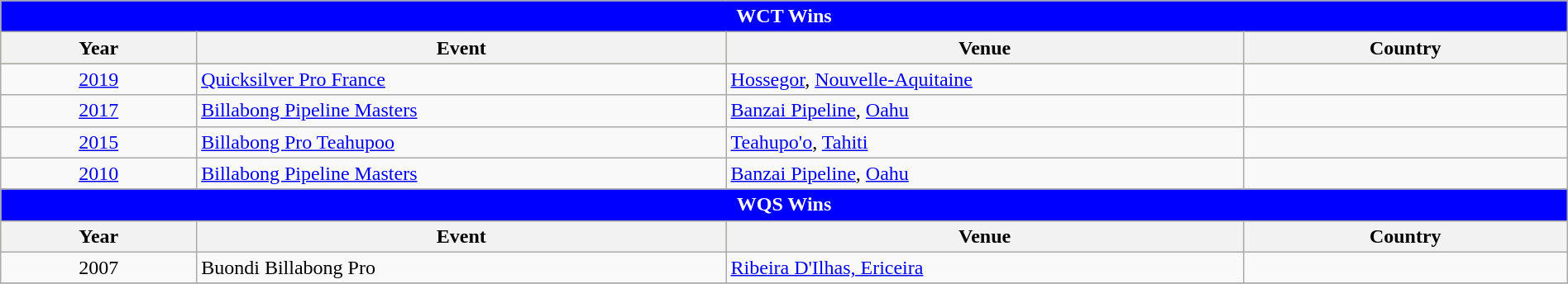<table class="wikitable" style="width:100%;">
<tr bgcolor=skyblue>
<td colspan=4; style="background: blue; color: white" align="center"><strong>WCT Wins</strong></td>
</tr>
<tr bgcolor=#bdb76b>
<th>Year</th>
<th>Event</th>
<th>Venue</th>
<th>Country</th>
</tr>
<tr>
<td style=text-align:center><a href='#'>2019</a></td>
<td><a href='#'>Quicksilver Pro France</a></td>
<td><a href='#'>Hossegor</a>, <a href='#'>Nouvelle-Aquitaine</a></td>
<td></td>
</tr>
<tr>
<td style="text-align:center"><a href='#'>2017</a></td>
<td><a href='#'>Billabong Pipeline Masters</a></td>
<td><a href='#'>Banzai Pipeline</a>, <a href='#'>Oahu</a></td>
<td></td>
</tr>
<tr>
<td style="text-align:center"><a href='#'>2015</a></td>
<td><a href='#'>Billabong Pro Teahupoo</a></td>
<td><a href='#'>Teahupo'o</a>, <a href='#'>Tahiti</a></td>
<td></td>
</tr>
<tr>
<td style="text-align:center"><a href='#'>2010</a></td>
<td><a href='#'>Billabong Pipeline Masters</a></td>
<td><a href='#'>Banzai Pipeline</a>, <a href='#'>Oahu</a></td>
<td></td>
</tr>
<tr>
<td colspan=4; style="background: blue; color: white" align="center"><strong>WQS Wins</strong></td>
</tr>
<tr bgcolor=#bdb76b>
<th>Year</th>
<th width=   33.8%>Event</th>
<th width=     33%>Venue</th>
<th>Country</th>
</tr>
<tr>
<td style=text-align:center>2007</td>
<td>Buondi Billabong Pro</td>
<td><a href='#'>Ribeira D'Ilhas, Ericeira</a></td>
<td></td>
</tr>
<tr>
</tr>
</table>
